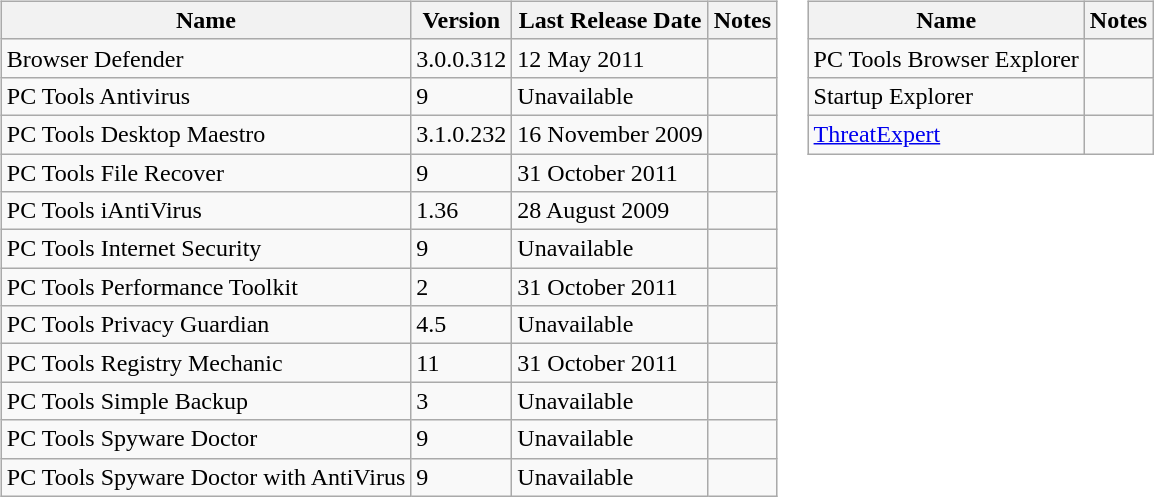<table>
<tr style="vertical-align:top;">
<td><br><table class="wikitable sortable">
<tr>
<th>Name</th>
<th>Version</th>
<th>Last Release Date</th>
<th>Notes</th>
</tr>
<tr>
<td>Browser Defender</td>
<td>3.0.0.312</td>
<td>12 May 2011</td>
<td></td>
</tr>
<tr>
<td>PC Tools Antivirus</td>
<td>9</td>
<td>Unavailable</td>
<td></td>
</tr>
<tr>
<td>PC Tools Desktop Maestro</td>
<td>3.1.0.232</td>
<td>16 November 2009</td>
<td></td>
</tr>
<tr>
<td>PC Tools File Recover</td>
<td>9</td>
<td>31 October 2011</td>
<td></td>
</tr>
<tr>
<td>PC Tools iAntiVirus</td>
<td>1.36</td>
<td>28 August 2009</td>
<td></td>
</tr>
<tr>
<td>PC Tools Internet Security</td>
<td>9</td>
<td>Unavailable</td>
<td></td>
</tr>
<tr>
<td>PC Tools Performance Toolkit</td>
<td>2</td>
<td>31 October 2011</td>
<td></td>
</tr>
<tr>
<td>PC Tools Privacy Guardian</td>
<td>4.5</td>
<td>Unavailable</td>
<td></td>
</tr>
<tr>
<td>PC Tools Registry Mechanic</td>
<td>11</td>
<td>31 October 2011</td>
<td></td>
</tr>
<tr>
<td>PC Tools Simple Backup</td>
<td>3</td>
<td>Unavailable</td>
<td></td>
</tr>
<tr>
<td>PC Tools Spyware Doctor</td>
<td>9</td>
<td>Unavailable</td>
<td></td>
</tr>
<tr>
<td>PC Tools Spyware Doctor with AntiVirus</td>
<td>9</td>
<td>Unavailable</td>
<td></td>
</tr>
</table>
</td>
<td><br><table class="wikitable sortable">
<tr>
<th>Name</th>
<th>Notes</th>
</tr>
<tr>
<td>PC Tools Browser Explorer</td>
<td></td>
</tr>
<tr>
<td>Startup Explorer</td>
<td></td>
</tr>
<tr>
<td><a href='#'>ThreatExpert</a></td>
<td></td>
</tr>
</table>
</td>
</tr>
</table>
